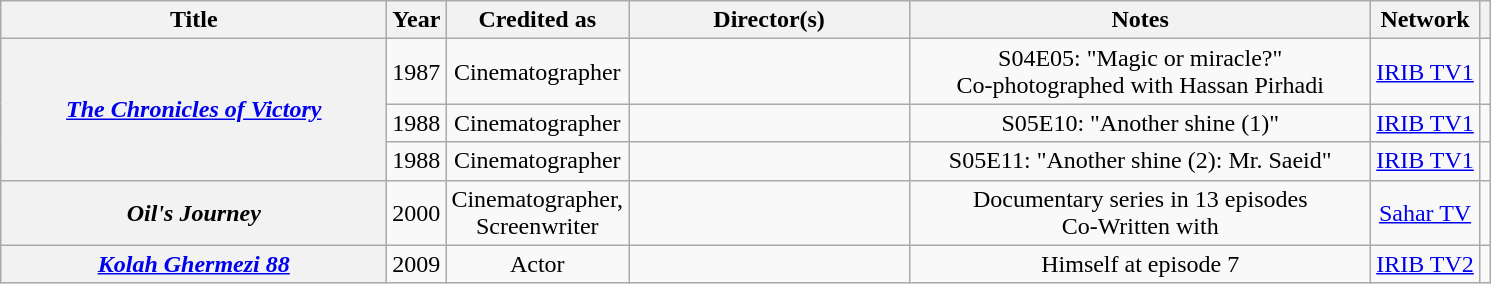<table class="wikitable sortable plainrowheaders" style="text-align:center;">
<tr>
<th scope="col" width="250">Title</th>
<th scope="col">Year</th>
<th scope="col">Credited as</th>
<th scope="col" width="180">Director(s)</th>
<th scope="col" class="unsortable" width="300">Notes</th>
<th scope="col">Network</th>
<th scope="col" class="unsortable"></th>
</tr>
<tr>
<th scope="row" rowspan="3"><em><a href='#'>The Chronicles of Victory</a></em></th>
<td>1987</td>
<td>Cinematographer</td>
<td></td>
<td>S04E05: "Magic or miracle?"<br>Co-photographed with Hassan Pirhadi</td>
<td><a href='#'>IRIB TV1</a></td>
<td></td>
</tr>
<tr>
<td>1988</td>
<td>Cinematographer</td>
<td></td>
<td>S05E10: "Another shine (1)"</td>
<td><a href='#'>IRIB TV1</a></td>
<td></td>
</tr>
<tr>
<td>1988</td>
<td>Cinematographer</td>
<td></td>
<td>S05E11: "Another shine (2): Mr. Saeid"</td>
<td><a href='#'>IRIB TV1</a></td>
<td></td>
</tr>
<tr>
<th scope="row"><em>Oil's Journey</em></th>
<td>2000</td>
<td>Cinematographer,<br>Screenwriter</td>
<td></td>
<td>Documentary series in 13 episodes<br>Co-Written with </td>
<td><a href='#'>Sahar TV</a></td>
<td></td>
</tr>
<tr>
<th scope="row"><em><a href='#'>Kolah Ghermezi 88</a></em></th>
<td>2009</td>
<td>Actor</td>
<td></td>
<td>Himself at episode 7</td>
<td><a href='#'>IRIB TV2</a></td>
<td></td>
</tr>
</table>
